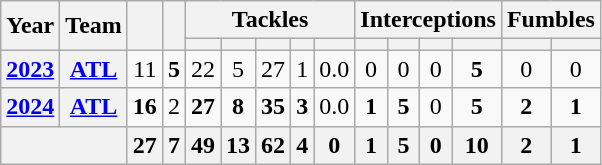<table class="wikitable sortable" style="text-align:center;">
<tr>
<th rowspan="2">Year</th>
<th rowspan="2">Team</th>
<th rowspan="2"></th>
<th rowspan="2"></th>
<th colspan="5">Tackles</th>
<th colspan="4">Interceptions</th>
<th colspan="2">Fumbles</th>
</tr>
<tr>
<th></th>
<th></th>
<th></th>
<th></th>
<th></th>
<th></th>
<th></th>
<th></th>
<th></th>
<th></th>
<th></th>
</tr>
<tr>
<th><a href='#'>2023</a></th>
<th><a href='#'>ATL</a></th>
<td>11</td>
<td><strong>5</strong></td>
<td>22</td>
<td>5</td>
<td>27</td>
<td>1</td>
<td>0.0</td>
<td>0</td>
<td>0</td>
<td>0</td>
<td><strong>5</strong></td>
<td>0</td>
<td>0</td>
</tr>
<tr>
<th><a href='#'>2024</a></th>
<th><a href='#'>ATL</a></th>
<td><strong>16</strong></td>
<td>2</td>
<td><strong>27</strong></td>
<td><strong>8</strong></td>
<td><strong>35</strong></td>
<td><strong>3</strong></td>
<td>0.0</td>
<td><strong>1</strong></td>
<td><strong>5</strong></td>
<td>0</td>
<td><strong>5</strong></td>
<td><strong>2</strong></td>
<td><strong>1</strong></td>
</tr>
<tr>
<th colspan="2"></th>
<th>27</th>
<th>7</th>
<th>49</th>
<th>13</th>
<th>62</th>
<th>4</th>
<th>0</th>
<th>1</th>
<th>5</th>
<th>0</th>
<th>10</th>
<th>2</th>
<th>1</th>
</tr>
</table>
